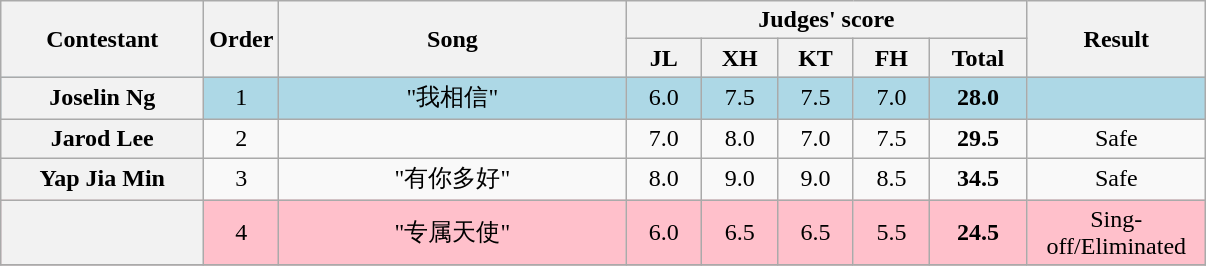<table class="wikitable plainrowheaders" style="text-align:center;">
<tr>
<th rowspan=2 scope="col" style="width:8em;">Contestant</th>
<th rowspan=2 scope="col">Order</th>
<th rowspan=2 scope="col" style="width:14em;">Song</th>
<th colspan=5 scope="col">Judges' score</th>
<th rowspan=2 scope="col" style="width:7em;">Result</th>
</tr>
<tr>
<th style="width:2.7em;">JL</th>
<th style="width:2.7em;">XH</th>
<th style="width:2.7em;">KT</th>
<th style="width:2.7em;">FH</th>
<th style="width:3.6em;">Total</th>
</tr>
<tr style="background:lightblue;">
<th scope="row">Joselin Ng</th>
<td>1</td>
<td>"我相信"</td>
<td>6.0</td>
<td>7.5</td>
<td>7.5</td>
<td>7.0</td>
<td><strong>28.0</strong></td>
<td></td>
</tr>
<tr>
<th scope="row">Jarod Lee</th>
<td>2</td>
<td></td>
<td>7.0</td>
<td>8.0</td>
<td>7.0</td>
<td>7.5</td>
<td><strong>29.5</strong></td>
<td>Safe</td>
</tr>
<tr>
<th scope="row">Yap Jia Min</th>
<td>3</td>
<td>"有你多好"</td>
<td>8.0</td>
<td>9.0</td>
<td>9.0</td>
<td>8.5</td>
<td><strong>34.5</strong></td>
<td>Safe</td>
</tr>
<tr style="background:pink;">
<th scope="row"></th>
<td>4</td>
<td>"专属天使"</td>
<td>6.0</td>
<td>6.5</td>
<td>6.5</td>
<td>5.5</td>
<td><strong>24.5</strong></td>
<td>Sing-off/Eliminated</td>
</tr>
<tr>
</tr>
</table>
